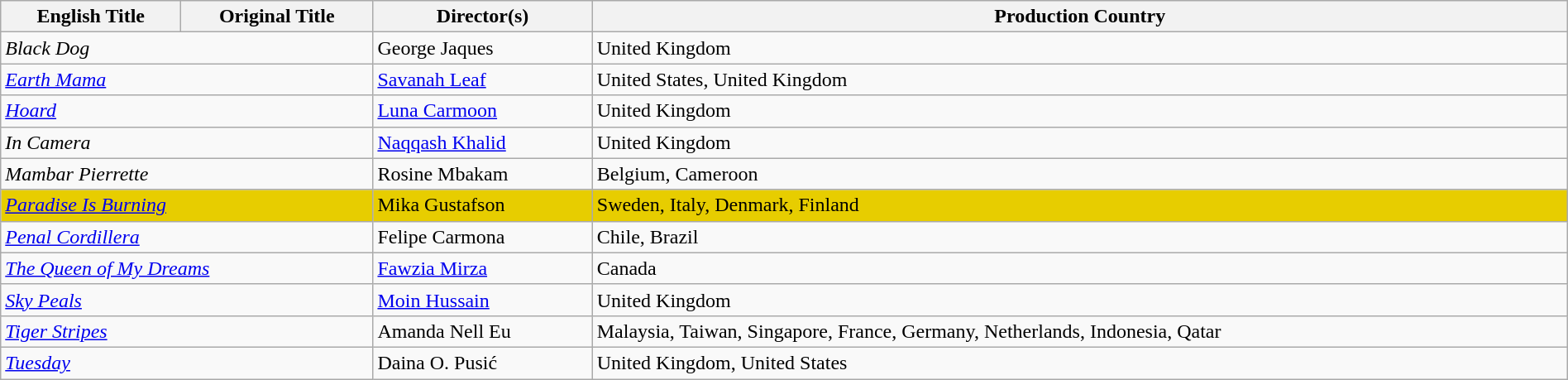<table class="wikitable" style="width:100%; margin-bottom:4px">
<tr>
<th>English Title</th>
<th>Original Title</th>
<th>Director(s)</th>
<th>Production Country</th>
</tr>
<tr>
<td colspan="2"><em>Black Dog</em></td>
<td>George Jaques</td>
<td>United Kingdom</td>
</tr>
<tr>
<td colspan="2"><em><a href='#'>Earth Mama</a></em></td>
<td><a href='#'>Savanah Leaf</a></td>
<td>United States, United Kingdom</td>
</tr>
<tr>
<td colspan="2"><em><a href='#'>Hoard</a></em></td>
<td><a href='#'>Luna Carmoon</a></td>
<td>United Kingdom</td>
</tr>
<tr>
<td colspan="2"><em>In Camera</em></td>
<td><a href='#'>Naqqash Khalid</a></td>
<td>United Kingdom</td>
</tr>
<tr>
<td colspan="2"><em>Mambar Pierrette</em></td>
<td>Rosine Mbakam</td>
<td>Belgium, Cameroon</td>
</tr>
<tr style="background:#E7CD00;">
<td colspan="2"><em><a href='#'>Paradise Is Burning</a></em></td>
<td>Mika Gustafson</td>
<td>Sweden, Italy, Denmark, Finland</td>
</tr>
<tr>
<td colspan="2"><em><a href='#'>Penal Cordillera</a></em></td>
<td>Felipe Carmona</td>
<td>Chile, Brazil</td>
</tr>
<tr>
<td colspan="2"><em><a href='#'>The Queen of My Dreams</a></em></td>
<td><a href='#'>Fawzia Mirza</a></td>
<td>Canada</td>
</tr>
<tr>
<td colspan="2"><em><a href='#'>Sky Peals</a></em></td>
<td><a href='#'>Moin Hussain</a></td>
<td>United Kingdom</td>
</tr>
<tr>
<td colspan="2"><em><a href='#'>Tiger Stripes</a></em></td>
<td>Amanda Nell Eu</td>
<td>Malaysia, Taiwan, Singapore, France, Germany, Netherlands, Indonesia, Qatar</td>
</tr>
<tr>
<td colspan="2"><em><a href='#'>Tuesday</a></em></td>
<td>Daina O. Pusić</td>
<td>United Kingdom, United States</td>
</tr>
</table>
